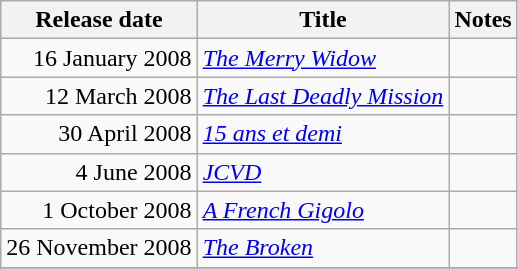<table class="wikitable sortable">
<tr>
<th scope="col">Release date</th>
<th>Title</th>
<th>Notes</th>
</tr>
<tr>
<td style="text-align:right;">16 January 2008</td>
<td><em><a href='#'>The Merry Widow</a></em></td>
<td></td>
</tr>
<tr>
<td style="text-align:right;">12 March 2008</td>
<td><em><a href='#'>The Last Deadly Mission</a></em></td>
<td></td>
</tr>
<tr>
<td style="text-align:right;">30 April 2008</td>
<td><em><a href='#'>15 ans et demi</a></em></td>
<td></td>
</tr>
<tr>
<td style="text-align:right;">4 June 2008</td>
<td><em><a href='#'>JCVD</a></em></td>
<td></td>
</tr>
<tr>
<td style="text-align:right;">1 October 2008</td>
<td><em><a href='#'>A French Gigolo</a></em></td>
<td></td>
</tr>
<tr>
<td style="text-align:right;">26 November 2008</td>
<td><em><a href='#'>The Broken</a></em></td>
<td></td>
</tr>
<tr>
</tr>
</table>
